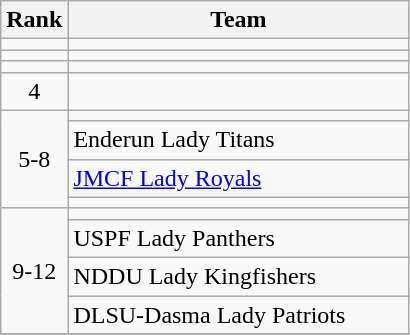<table class="wikitable" style="text-align: center;">
<tr>
<th width=>Rank</th>
<th width=220>Team</th>
</tr>
<tr>
<td></td>
<td align="left"></td>
</tr>
<tr>
<td></td>
<td align="left"></td>
</tr>
<tr>
<td></td>
<td align="left"></td>
</tr>
<tr>
<td>4</td>
<td align="left"></td>
</tr>
<tr>
<td rowspan=4>5-8</td>
<td align="left"></td>
</tr>
<tr>
<td align="left"> Enderun Lady Titans</td>
</tr>
<tr>
<td align="left"> <a href='#'>JMCF Lady Royals</a></td>
</tr>
<tr>
<td align="left"></td>
</tr>
<tr>
<td rowspan=4>9-12</td>
<td align="left"></td>
</tr>
<tr>
<td align="left"> USPF Lady Panthers</td>
</tr>
<tr>
<td align="left"> NDDU Lady Kingfishers</td>
</tr>
<tr>
<td align="left"> DLSU-Dasma Lady Patriots</td>
</tr>
<tr>
</tr>
</table>
